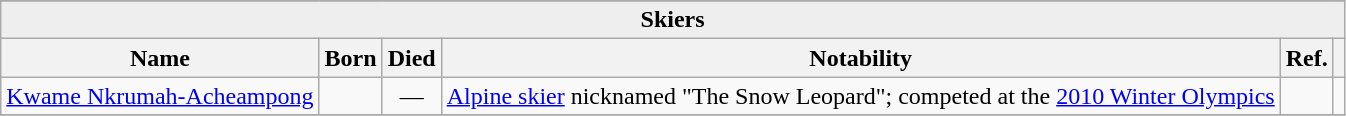<table class="wikitable sortable" style="text-align: centre;">
<tr ">
</tr>
<tr bgcolor=#EEEEEE>
<td align=center colspan=6><strong>Skiers</strong></td>
</tr>
<tr>
<th class="unsortable">Name</th>
<th class="unsortable">Born</th>
<th class="unsortable">Died</th>
<th class="unsortable">Notability</th>
<th class="unsortable">Ref.</th>
<th class="unsortable"></th>
</tr>
<tr>
<td align=center><a href='#'>Kwame Nkrumah-Acheampong</a></td>
<td align=center></td>
<td align=center>—</td>
<td align=center><a href='#'>Alpine skier</a> nicknamed "The Snow Leopard"; competed at the <a href='#'>2010 Winter Olympics</a></td>
<td align=center></td>
<td align=center rowspan="1"></td>
</tr>
<tr>
</tr>
</table>
